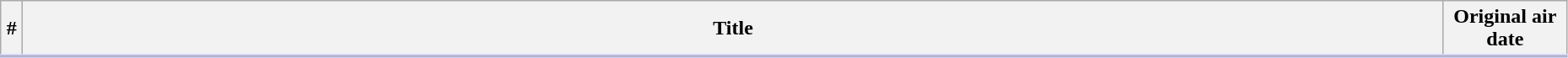<table class="wikitable sortable" width="98%">
<tr style="border-bottom: 3px solid #CCF">
<th width="10">#</th>
<th>Title</th>
<th width="90">Original air date</th>
</tr>
<tr>
</tr>
</table>
